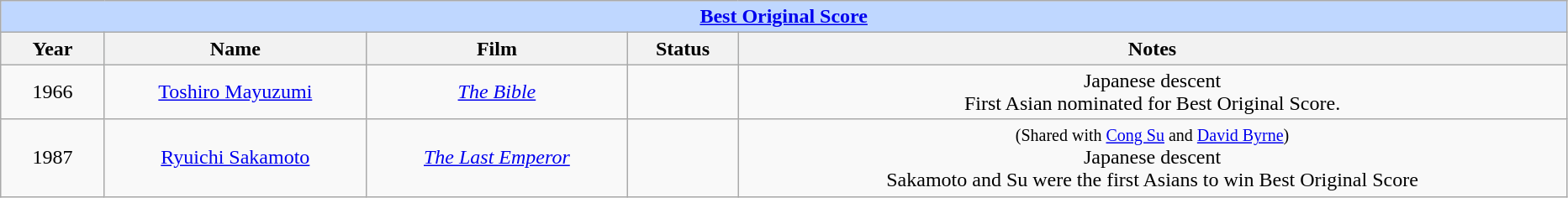<table class="wikitable" style="text-align: center">
<tr style="background:#bfd7ff;">
<td colspan="6" style="text-align:center;"><strong><a href='#'>Best Original Score</a></strong></td>
</tr>
<tr style="background:#ebf5ff;">
<th style="width:075px;">Year</th>
<th style="width:200px;">Name</th>
<th style="width:200px;">Film</th>
<th style="width:080px;">Status</th>
<th style="width:650px;">Notes</th>
</tr>
<tr>
<td>1966</td>
<td><a href='#'>Toshiro Mayuzumi</a></td>
<td><em><a href='#'>The Bible</a></em></td>
<td></td>
<td>Japanese descent<br>First Asian nominated for Best Original Score.</td>
</tr>
<tr>
<td>1987</td>
<td><a href='#'>Ryuichi Sakamoto</a></td>
<td><em><a href='#'>The Last Emperor</a></em></td>
<td></td>
<td><small>(Shared with <a href='#'>Cong Su</a> and <a href='#'>David Byrne</a>)</small><br>Japanese descent<br>Sakamoto and Su were the first Asians to win Best Original Score</td>
</tr>
</table>
